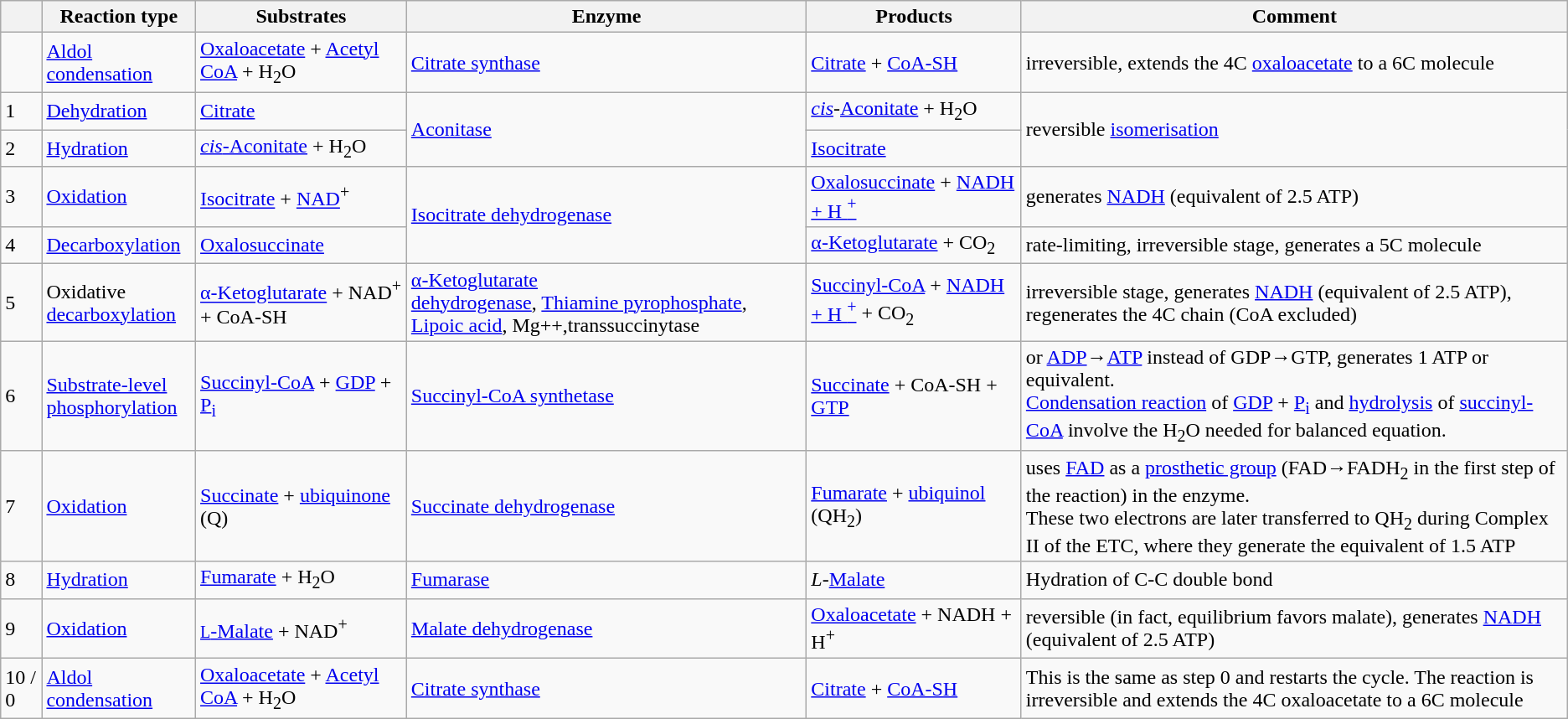<table class="wikitable">
<tr>
<th></th>
<th>Reaction type</th>
<th>Substrates</th>
<th>Enzyme</th>
<th>Products</th>
<th>Comment</th>
</tr>
<tr>
<td></td>
<td><a href='#'>Aldol condensation</a></td>
<td><a href='#'>Oxaloacetate</a> + <a href='#'>Acetyl CoA</a> + H<sub>2</sub>O</td>
<td><a href='#'>Citrate synthase</a></td>
<td><a href='#'>Citrate</a> + <a href='#'>CoA-SH</a></td>
<td>irreversible, extends the 4C <a href='#'>oxaloacetate</a> to a 6C molecule</td>
</tr>
<tr>
<td>1</td>
<td><a href='#'>Dehydration</a></td>
<td><a href='#'>Citrate</a></td>
<td rowspan="2"><a href='#'>Aconitase</a></td>
<td><em><a href='#'>cis</a></em>-<a href='#'>Aconitate</a> + H<sub>2</sub>O</td>
<td rowspan=2>reversible <a href='#'>isomerisation</a></td>
</tr>
<tr>
<td>2</td>
<td><a href='#'>Hydration</a></td>
<td><a href='#'><em>cis</em>-Aconitate</a> + H<sub>2</sub>O</td>
<td><a href='#'>Isocitrate</a></td>
</tr>
<tr>
<td>3</td>
<td><a href='#'>Oxidation</a></td>
<td><a href='#'>Isocitrate</a> + <a href='#'>NAD</a><sup>+</sup></td>
<td rowspan="2"><a href='#'>Isocitrate dehydrogenase</a></td>
<td><a href='#'>Oxalosuccinate</a> + <a href='#'>NADH + H <sup>+</sup></a></td>
<td>generates <a href='#'>NADH</a> (equivalent of 2.5 ATP)</td>
</tr>
<tr>
<td>4</td>
<td><a href='#'>Decarboxylation</a></td>
<td><a href='#'>Oxalosuccinate</a></td>
<td><a href='#'>α-Ketoglutarate</a> + CO<sub>2</sub></td>
<td>rate-limiting, irreversible stage, generates a 5C molecule</td>
</tr>
<tr>
<td>5</td>
<td>Oxidative<br><a href='#'>decarboxylation</a></td>
<td><a href='#'>α-Ketoglutarate</a> + NAD<sup>+</sup> + CoA-SH</td>
<td><a href='#'>α-Ketoglutarate<br>dehydrogenase</a>, <a href='#'>Thiamine pyrophosphate</a>, <a href='#'>Lipoic acid</a>, Mg++,transsuccinytase</td>
<td><a href='#'>Succinyl-CoA</a> + <a href='#'>NADH + H <sup>+</sup></a> + CO<sub>2</sub></td>
<td>irreversible stage, generates <a href='#'>NADH</a> (equivalent of 2.5 ATP), regenerates the 4C chain (CoA excluded)</td>
</tr>
<tr>
<td>6</td>
<td><a href='#'>Substrate-level<br>phosphorylation</a></td>
<td><a href='#'>Succinyl-CoA</a> + <a href='#'>GDP</a> + <a href='#'>P<sub>i</sub></a></td>
<td><a href='#'>Succinyl-CoA synthetase</a></td>
<td><a href='#'>Succinate</a> + CoA-SH + <a href='#'>GTP</a></td>
<td>or <a href='#'>ADP</a>→<a href='#'>ATP</a> instead of GDP→GTP, generates 1 ATP or equivalent.<br><a href='#'>Condensation reaction</a> of <a href='#'>GDP</a> + <a href='#'>P<sub>i</sub></a> and <a href='#'>hydrolysis</a> of <a href='#'>succinyl-CoA</a> involve the H<sub>2</sub>O needed for balanced equation.</td>
</tr>
<tr>
<td>7</td>
<td><a href='#'>Oxidation</a></td>
<td><a href='#'>Succinate</a> + <a href='#'>ubiquinone</a> (Q)</td>
<td><a href='#'>Succinate dehydrogenase</a></td>
<td><a href='#'>Fumarate</a> + <a href='#'>ubiquinol</a> (QH<sub>2</sub>)</td>
<td>uses <a href='#'>FAD</a> as a <a href='#'>prosthetic group</a> (FAD→FADH<sub>2</sub> in the first step of the reaction) in the enzyme.<br>These two electrons are later transferred to QH<sub>2</sub> during Complex II of the ETC, where they generate the equivalent of 1.5 ATP</td>
</tr>
<tr>
<td>8</td>
<td><a href='#'>Hydration</a></td>
<td><a href='#'>Fumarate</a> + H<sub>2</sub>O</td>
<td><a href='#'>Fumarase</a></td>
<td><em>L</em>-<a href='#'>Malate</a></td>
<td>Hydration of C-C double bond</td>
</tr>
<tr>
<td>9</td>
<td><a href='#'>Oxidation</a></td>
<td><a href='#'><small>L</small>-Malate</a> + NAD<sup>+</sup></td>
<td><a href='#'>Malate dehydrogenase</a></td>
<td><a href='#'>Oxaloacetate</a> + NADH + H<sup>+</sup></td>
<td>reversible (in fact, equilibrium favors malate), generates <a href='#'>NADH</a> (equivalent of 2.5 ATP)</td>
</tr>
<tr>
<td>10 / 0</td>
<td><a href='#'>Aldol condensation</a></td>
<td><a href='#'>Oxaloacetate</a> + <a href='#'>Acetyl CoA</a> + H<sub>2</sub>O</td>
<td><a href='#'>Citrate synthase</a></td>
<td><a href='#'>Citrate</a> + <a href='#'>CoA-SH</a></td>
<td>This is the same as step 0 and restarts the cycle. The reaction is irreversible and extends the 4C oxaloacetate to a 6C molecule</td>
</tr>
</table>
